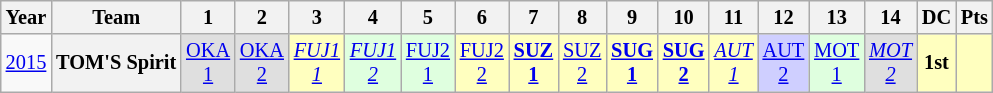<table class="wikitable" style="text-align:center; font-size:85%">
<tr>
<th>Year</th>
<th>Team</th>
<th>1</th>
<th>2</th>
<th>3</th>
<th>4</th>
<th>5</th>
<th>6</th>
<th>7</th>
<th>8</th>
<th>9</th>
<th>10</th>
<th>11</th>
<th>12</th>
<th>13</th>
<th>14</th>
<th>DC</th>
<th>Pts</th>
</tr>
<tr>
<td><a href='#'>2015</a></td>
<th nowrap>TOM'S Spirit</th>
<td style="background:#DFDFDF"><a href='#'>OKA<br>1</a><br></td>
<td style="background:#DFDFDF"><a href='#'>OKA<br>2</a><br></td>
<td style="background:#FFFFBF"><em><a href='#'>FUJ1<br>1</a><br></em></td>
<td style="background:#DFFFDF"><em><a href='#'>FUJ1<br>2</a><br></em></td>
<td style="background:#DFFFDF"><a href='#'>FUJ2<br>1</a><br></td>
<td style="background:#FFFFBF"><a href='#'>FUJ2<br>2</a><br></td>
<td style="background:#FFFFBF"><strong><a href='#'>SUZ<br>1</a><br></strong></td>
<td style="background:#FFFFBF"><a href='#'>SUZ<br>2</a><br></td>
<td style="background:#FFFFBF"><strong><a href='#'>SUG<br>1</a><br></strong></td>
<td style="background:#FFFFBF"><strong><a href='#'>SUG<br>2</a><br></strong></td>
<td style="background:#FFFFBF"><em><a href='#'>AUT<br>1</a><br></em></td>
<td style="background:#CFCFFF"><a href='#'>AUT<br>2</a><br></td>
<td style="background:#DFFFDF"><a href='#'>MOT<br>1</a><br></td>
<td style="background:#DFDFDF"><em><a href='#'>MOT<br>2</a><br></em></td>
<th style="background:#FFFFBF"><strong>1st</strong></th>
<th style="background:#FFFFBF"></th>
</tr>
</table>
